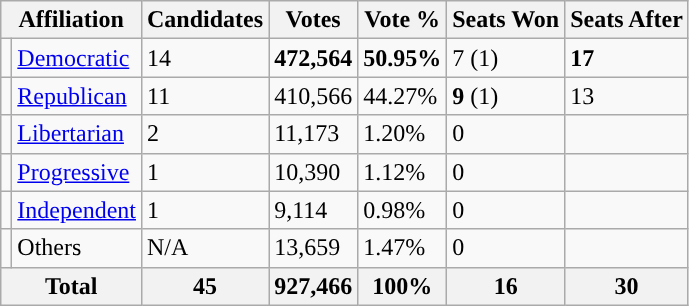<table class="wikitable">
<tr>
<th colspan="2">Affiliation</th>
<th>Candidates</th>
<th>Votes</th>
<th>Vote %</th>
<th>Seats Won</th>
<th>Seats After</th>
</tr>
<tr>
<td style="background-color:"></td>
<td><a href='#'>Democratic</a></td>
<td>14</td>
<td><strong>472,564</strong></td>
<td><strong>50.95%</strong></td>
<td>7 (1)</td>
<td><strong>17</strong></td>
</tr>
<tr>
<td style="background-color:"></td>
<td><a href='#'>Republican</a></td>
<td>11</td>
<td>410,566</td>
<td>44.27%</td>
<td><strong>9</strong> (1)</td>
<td>13</td>
</tr>
<tr>
<td style="background-color:"></td>
<td><a href='#'>Libertarian</a></td>
<td>2</td>
<td>11,173</td>
<td>1.20%</td>
<td>0</td>
<td></td>
</tr>
<tr>
<td style="background-color:"></td>
<td><a href='#'>Progressive</a></td>
<td>1</td>
<td>10,390</td>
<td>1.12%</td>
<td>0</td>
<td></td>
</tr>
<tr>
<td style="background-color:"></td>
<td><a href='#'>Independent</a></td>
<td>1</td>
<td>9,114</td>
<td>0.98%</td>
<td>0</td>
<td></td>
</tr>
<tr>
<td></td>
<td>Others</td>
<td>N/A</td>
<td>13,659</td>
<td>1.47%</td>
<td>0</td>
<td></td>
</tr>
<tr>
<th colspan="2">Total</th>
<th>45</th>
<th>927,466</th>
<th>100%</th>
<th>16</th>
<th>30</th>
</tr>
</table>
